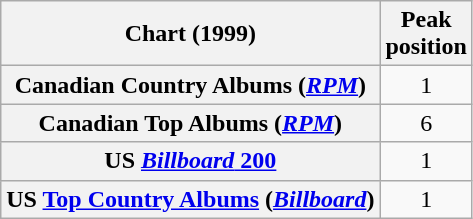<table class="wikitable sortable plainrowheaders" style="text-align:center">
<tr>
<th scope="col">Chart (1999)</th>
<th scope="col">Peak<br> position</th>
</tr>
<tr>
<th scope="row">Canadian Country Albums (<em><a href='#'>RPM</a></em>)</th>
<td>1</td>
</tr>
<tr>
<th scope="row">Canadian Top Albums (<em><a href='#'>RPM</a></em>)</th>
<td>6</td>
</tr>
<tr>
<th scope="row">US <a href='#'><em>Billboard</em> 200</a></th>
<td>1</td>
</tr>
<tr>
<th scope="row">US <a href='#'>Top Country Albums</a> (<em><a href='#'>Billboard</a></em>)</th>
<td>1</td>
</tr>
</table>
